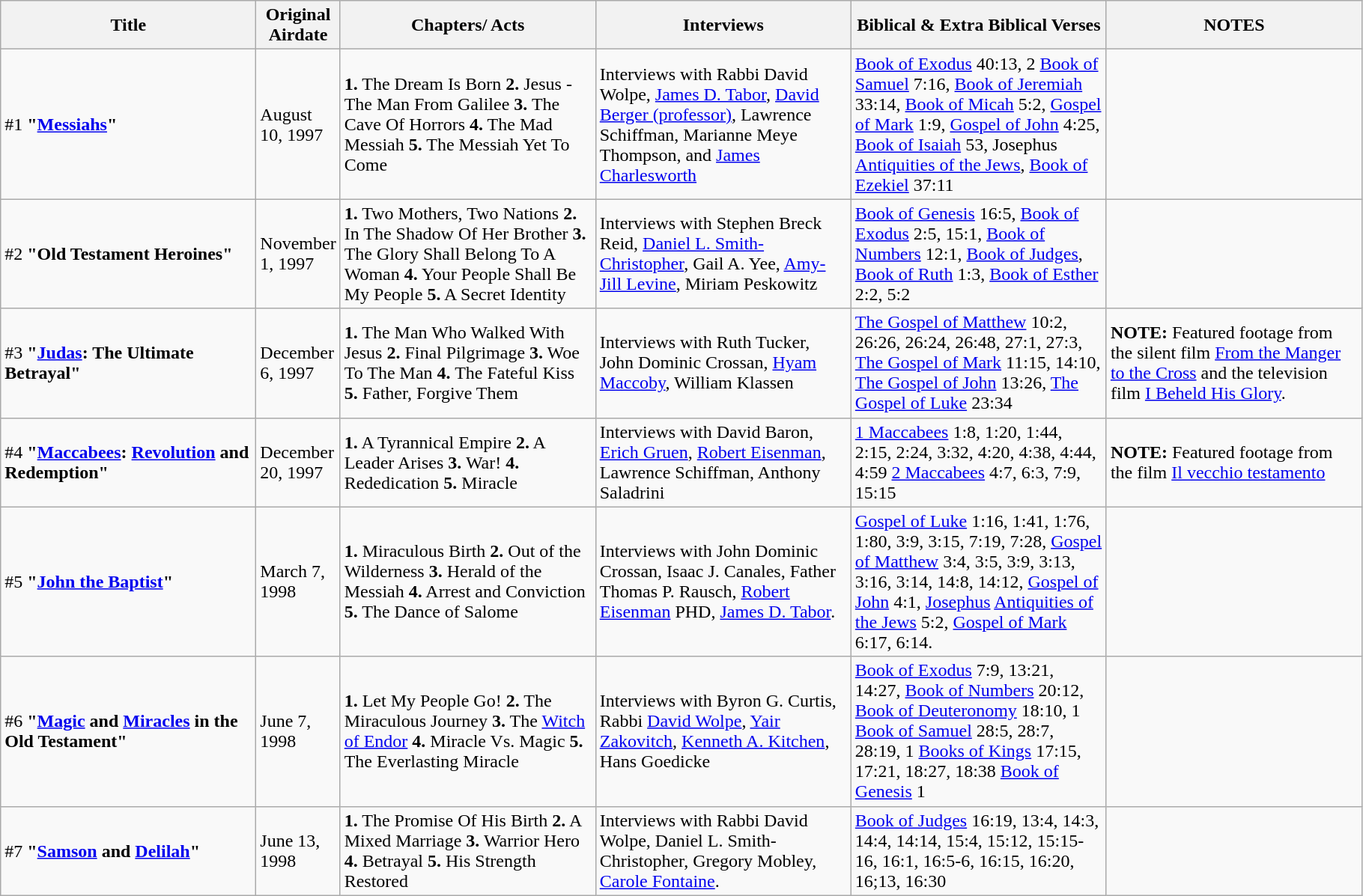<table class="wikitable" "background:#EEEEFF">
<tr>
<th style="width:220px;">Title</th>
<th style="width:40pt;">Original Airdate</th>
<th style="width:220px;">Chapters/ Acts</th>
<th style="width:220px;">Interviews</th>
<th style="width:220px;">Biblical & Extra Biblical Verses</th>
<th style="width:220px;">NOTES</th>
</tr>
<tr>
<td>#1 <strong>"<a href='#'>Messiahs</a>"</strong></td>
<td>August 10, 1997</td>
<td><strong>1.</strong> The Dream Is Born <strong>2.</strong> Jesus - The Man From Galilee <strong>3.</strong> The Cave Of Horrors <strong>4.</strong> The Mad Messiah <strong>5.</strong> The Messiah Yet To Come</td>
<td>Interviews with Rabbi David Wolpe, <a href='#'>James D. Tabor</a>, <a href='#'>David Berger (professor)</a>, Lawrence Schiffman, Marianne Meye Thompson, and <a href='#'>James Charlesworth</a></td>
<td><a href='#'>Book of Exodus</a> 40:13, 2 <a href='#'>Book of Samuel</a> 7:16, <a href='#'>Book of Jeremiah</a> 33:14, <a href='#'>Book of Micah</a> 5:2, <a href='#'>Gospel of Mark</a> 1:9, <a href='#'>Gospel of John</a> 4:25, <a href='#'>Book of Isaiah</a> 53, Josephus <a href='#'>Antiquities of the Jews</a>, <a href='#'>Book of Ezekiel</a> 37:11</td>
<td></td>
</tr>
<tr>
<td>#2 <strong>"Old Testament Heroines"</strong></td>
<td>November 1, 1997</td>
<td><strong>1.</strong> Two Mothers, Two Nations <strong>2.</strong> In The Shadow Of Her Brother <strong>3.</strong> The Glory Shall Belong To A Woman <strong>4.</strong> Your People Shall Be My People <strong>5.</strong> A Secret Identity</td>
<td>Interviews with Stephen Breck Reid, <a href='#'>Daniel L. Smith-Christopher</a>, Gail A. Yee, <a href='#'>Amy-Jill Levine</a>, Miriam Peskowitz</td>
<td><a href='#'>Book of Genesis</a> 16:5, <a href='#'>Book of Exodus</a> 2:5, 15:1, <a href='#'>Book of Numbers</a> 12:1, <a href='#'>Book of Judges</a>, <a href='#'>Book of Ruth</a> 1:3, <a href='#'>Book of Esther</a> 2:2, 5:2</td>
<td></td>
</tr>
<tr>
<td>#3 <strong>"<a href='#'>Judas</a>: The Ultimate Betrayal"</strong></td>
<td>December 6, 1997</td>
<td><strong>1.</strong> The Man Who Walked With Jesus <strong>2.</strong> Final Pilgrimage <strong>3.</strong> Woe To The Man <strong>4.</strong> The Fateful Kiss <strong>5.</strong> Father, Forgive Them</td>
<td>Interviews with Ruth Tucker, John Dominic Crossan, <a href='#'>Hyam Maccoby</a>, William Klassen</td>
<td><a href='#'>The Gospel of Matthew</a> 10:2, 26:26, 26:24, 26:48, 27:1, 27:3, <a href='#'>The Gospel of Mark</a> 11:15, 14:10, <a href='#'>The Gospel of John</a> 13:26, <a href='#'>The Gospel of Luke</a> 23:34</td>
<td><strong>NOTE:</strong> Featured footage from the silent film <a href='#'>From the Manger to the Cross</a> and the television film <a href='#'>I Beheld His Glory</a>.</td>
</tr>
<tr>
<td>#4 <strong>"<a href='#'>Maccabees</a>: <a href='#'>Revolution</a> and Redemption"</strong></td>
<td>December 20, 1997</td>
<td><strong>1.</strong> A Tyrannical Empire <strong>2.</strong> A Leader Arises <strong>3.</strong> War! <strong>4.</strong> Rededication <strong>5.</strong> Miracle</td>
<td>Interviews with David Baron, <a href='#'>Erich Gruen</a>, <a href='#'>Robert Eisenman</a>, Lawrence Schiffman, Anthony Saladrini</td>
<td><a href='#'>1 Maccabees</a> 1:8, 1:20, 1:44, 2:15, 2:24, 3:32, 4:20, 4:38, 4:44, 4:59 <a href='#'>2 Maccabees</a> 4:7, 6:3, 7:9, 15:15</td>
<td><strong>NOTE:</strong> Featured footage from the film <a href='#'>Il vecchio testamento</a></td>
</tr>
<tr>
<td>#5 <strong>"<a href='#'>John the Baptist</a>"</strong></td>
<td>March 7, 1998</td>
<td><strong>1.</strong> Miraculous Birth <strong>2.</strong> Out of the Wilderness <strong>3.</strong> Herald of the Messiah <strong>4.</strong> Arrest and Conviction <strong>5.</strong> The Dance of Salome</td>
<td>Interviews with John Dominic Crossan, Isaac J. Canales, Father Thomas P. Rausch, <a href='#'>Robert Eisenman</a> PHD, <a href='#'>James D. Tabor</a>.</td>
<td><a href='#'>Gospel of Luke</a> 1:16, 1:41, 1:76, 1:80, 3:9, 3:15, 7:19, 7:28, <a href='#'>Gospel of Matthew</a> 3:4, 3:5, 3:9, 3:13, 3:16, 3:14, 14:8, 14:12, <a href='#'>Gospel of John</a> 4:1, <a href='#'>Josephus</a> <a href='#'>Antiquities of the Jews</a> 5:2, <a href='#'>Gospel of Mark</a> 6:17, 6:14.</td>
<td></td>
</tr>
<tr>
<td>#6 <strong>"<a href='#'>Magic</a> and <a href='#'>Miracles</a> in the Old Testament"</strong></td>
<td>June 7, 1998</td>
<td><strong>1.</strong> Let My People Go! <strong>2.</strong> The Miraculous Journey <strong>3.</strong> The <a href='#'>Witch of Endor</a> <strong>4.</strong> Miracle Vs. Magic <strong>5.</strong> The Everlasting Miracle</td>
<td>Interviews with Byron G. Curtis, Rabbi <a href='#'>David Wolpe</a>, <a href='#'>Yair Zakovitch</a>, <a href='#'>Kenneth A. Kitchen</a>, Hans Goedicke</td>
<td><a href='#'>Book of Exodus</a> 7:9, 13:21, 14:27, <a href='#'>Book of Numbers</a> 20:12, <a href='#'>Book of Deuteronomy</a> 18:10, 1 <a href='#'>Book of Samuel</a> 28:5, 28:7, 28:19, 1 <a href='#'>Books of Kings</a> 17:15, 17:21, 18:27, 18:38 <a href='#'>Book of Genesis</a> 1</td>
<td></td>
</tr>
<tr>
<td>#7 <strong>"<a href='#'>Samson</a> and <a href='#'>Delilah</a>"</strong></td>
<td>June 13, 1998</td>
<td><strong>1.</strong> The Promise Of His Birth <strong>2.</strong> A Mixed Marriage <strong>3.</strong> Warrior Hero <strong>4.</strong> Betrayal <strong>5.</strong> His Strength Restored</td>
<td>Interviews with Rabbi David Wolpe, Daniel L. Smith-Christopher, Gregory Mobley, <a href='#'>Carole Fontaine</a>.</td>
<td><a href='#'>Book of Judges</a> 16:19, 13:4, 14:3, 14:4, 14:14, 15:4, 15:12, 15:15-16, 16:1, 16:5-6, 16:15, 16:20, 16;13, 16:30</td>
<td></td>
</tr>
</table>
